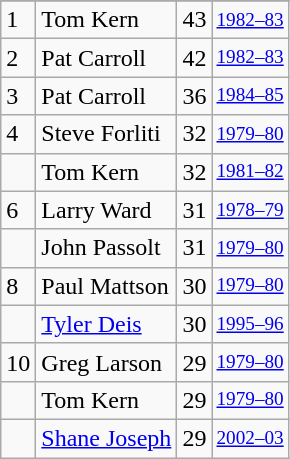<table class="wikitable">
<tr>
</tr>
<tr>
<td>1</td>
<td>Tom Kern</td>
<td>43</td>
<td style="font-size:80%;"><a href='#'>1982–83</a></td>
</tr>
<tr>
<td>2</td>
<td>Pat Carroll</td>
<td>42</td>
<td style="font-size:80%;"><a href='#'>1982–83</a></td>
</tr>
<tr>
<td>3</td>
<td>Pat Carroll</td>
<td>36</td>
<td style="font-size:80%;"><a href='#'>1984–85</a></td>
</tr>
<tr>
<td>4</td>
<td>Steve Forliti</td>
<td>32</td>
<td style="font-size:80%;"><a href='#'>1979–80</a></td>
</tr>
<tr>
<td></td>
<td>Tom Kern</td>
<td>32</td>
<td style="font-size:80%;"><a href='#'>1981–82</a></td>
</tr>
<tr>
<td>6</td>
<td>Larry Ward</td>
<td>31</td>
<td style="font-size:80%;"><a href='#'>1978–79</a></td>
</tr>
<tr>
<td></td>
<td>John Passolt</td>
<td>31</td>
<td style="font-size:80%;"><a href='#'>1979–80</a></td>
</tr>
<tr>
<td>8</td>
<td>Paul Mattson</td>
<td>30</td>
<td style="font-size:80%;"><a href='#'>1979–80</a></td>
</tr>
<tr>
<td></td>
<td><a href='#'>Tyler Deis</a></td>
<td>30</td>
<td style="font-size:80%;"><a href='#'>1995–96</a></td>
</tr>
<tr>
<td>10</td>
<td>Greg Larson</td>
<td>29</td>
<td style="font-size:80%;"><a href='#'>1979–80</a></td>
</tr>
<tr>
<td></td>
<td>Tom Kern</td>
<td>29</td>
<td style="font-size:80%;"><a href='#'>1979–80</a></td>
</tr>
<tr>
<td></td>
<td><a href='#'>Shane Joseph</a></td>
<td>29</td>
<td style="font-size:80%;"><a href='#'>2002–03</a></td>
</tr>
</table>
